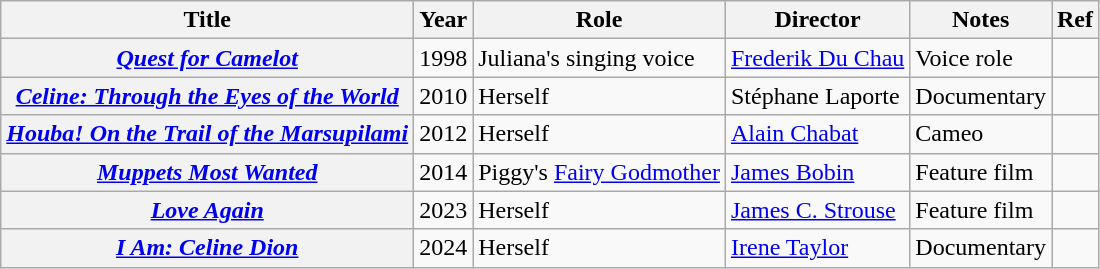<table class="wikitable">
<tr>
<th>Title</th>
<th>Year</th>
<th>Role</th>
<th>Director</th>
<th>Notes</th>
<th>Ref</th>
</tr>
<tr>
<th><em><a href='#'>Quest for Camelot</a></em></th>
<td>1998</td>
<td>Juliana's singing voice</td>
<td><a href='#'>Frederik Du Chau</a></td>
<td>Voice role</td>
<td></td>
</tr>
<tr>
<th><em><a href='#'>Celine: Through the Eyes of the World</a></em></th>
<td>2010</td>
<td>Herself</td>
<td>Stéphane Laporte</td>
<td>Documentary</td>
<td></td>
</tr>
<tr>
<th><em><a href='#'>Houba! On the Trail of the Marsupilami</a></em></th>
<td>2012</td>
<td>Herself</td>
<td><a href='#'>Alain Chabat</a></td>
<td>Cameo</td>
<td></td>
</tr>
<tr>
<th><em><a href='#'>Muppets Most Wanted</a></em></th>
<td>2014</td>
<td>Piggy's <a href='#'>Fairy Godmother</a></td>
<td><a href='#'>James Bobin</a></td>
<td>Feature film</td>
<td></td>
</tr>
<tr>
<th><em><a href='#'>Love Again</a></em></th>
<td>2023</td>
<td>Herself</td>
<td><a href='#'>James C. Strouse</a></td>
<td>Feature film</td>
<td></td>
</tr>
<tr>
<th><em><a href='#'>I Am: Celine Dion</a></em></th>
<td>2024</td>
<td>Herself</td>
<td><a href='#'>Irene Taylor</a></td>
<td>Documentary</td>
<td></td>
</tr>
</table>
